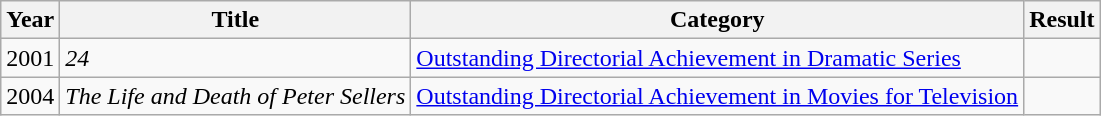<table class="wikitable">
<tr>
<th>Year</th>
<th>Title</th>
<th>Category</th>
<th>Result</th>
</tr>
<tr>
<td>2001</td>
<td><em>24</em></td>
<td><a href='#'>Outstanding Directorial Achievement in Dramatic Series</a></td>
<td></td>
</tr>
<tr>
<td>2004</td>
<td><em>The Life and Death of Peter Sellers</em></td>
<td><a href='#'>Outstanding Directorial Achievement in Movies for Television</a></td>
<td></td>
</tr>
</table>
